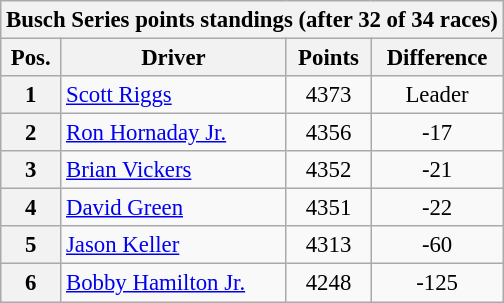<table class="wikitable" style="font-size:95%;">
<tr>
<th colspan=9><strong>Busch Series points standings (after 32 of 34 races)</strong></th>
</tr>
<tr>
<th>Pos.</th>
<th>Driver</th>
<th>Points</th>
<th>Difference</th>
</tr>
<tr>
<th>1</th>
<td><a href='#'>Scott Riggs</a></td>
<td align=center>4373</td>
<td align=center>Leader</td>
</tr>
<tr>
<th>2</th>
<td><a href='#'>Ron Hornaday Jr.</a></td>
<td align=center>4356</td>
<td align=center>-17</td>
</tr>
<tr>
<th>3</th>
<td><a href='#'>Brian Vickers</a></td>
<td align=center>4352</td>
<td align=center>-21</td>
</tr>
<tr>
<th>4</th>
<td><a href='#'>David Green</a></td>
<td align=center>4351</td>
<td align=center>-22</td>
</tr>
<tr>
<th>5</th>
<td><a href='#'>Jason Keller</a></td>
<td align=center>4313</td>
<td align=center>-60</td>
</tr>
<tr>
<th>6</th>
<td><a href='#'>Bobby Hamilton Jr.</a></td>
<td align=center>4248</td>
<td align=center>-125</td>
</tr>
</table>
